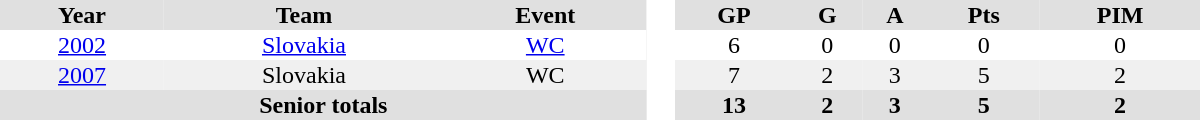<table border="0" cellpadding="1" cellspacing="0" style="text-align:center; width:50em">
<tr align="center" bgcolor="#e0e0e0">
<th>Year</th>
<th>Team</th>
<th>Event</th>
<th rowspan="99" bgcolor="#ffffff"> </th>
<th>GP</th>
<th>G</th>
<th>A</th>
<th>Pts</th>
<th>PIM</th>
</tr>
<tr>
<td><a href='#'>2002</a></td>
<td><a href='#'>Slovakia</a></td>
<td><a href='#'>WC</a></td>
<td>6</td>
<td>0</td>
<td>0</td>
<td>0</td>
<td>0</td>
</tr>
<tr bgcolor="#f0f0f0">
<td><a href='#'>2007</a></td>
<td>Slovakia</td>
<td>WC</td>
<td>7</td>
<td>2</td>
<td>3</td>
<td>5</td>
<td>2</td>
</tr>
<tr bgcolor="#e0e0e0">
<th colspan="3">Senior totals</th>
<th>13</th>
<th>2</th>
<th>3</th>
<th>5</th>
<th>2</th>
</tr>
</table>
